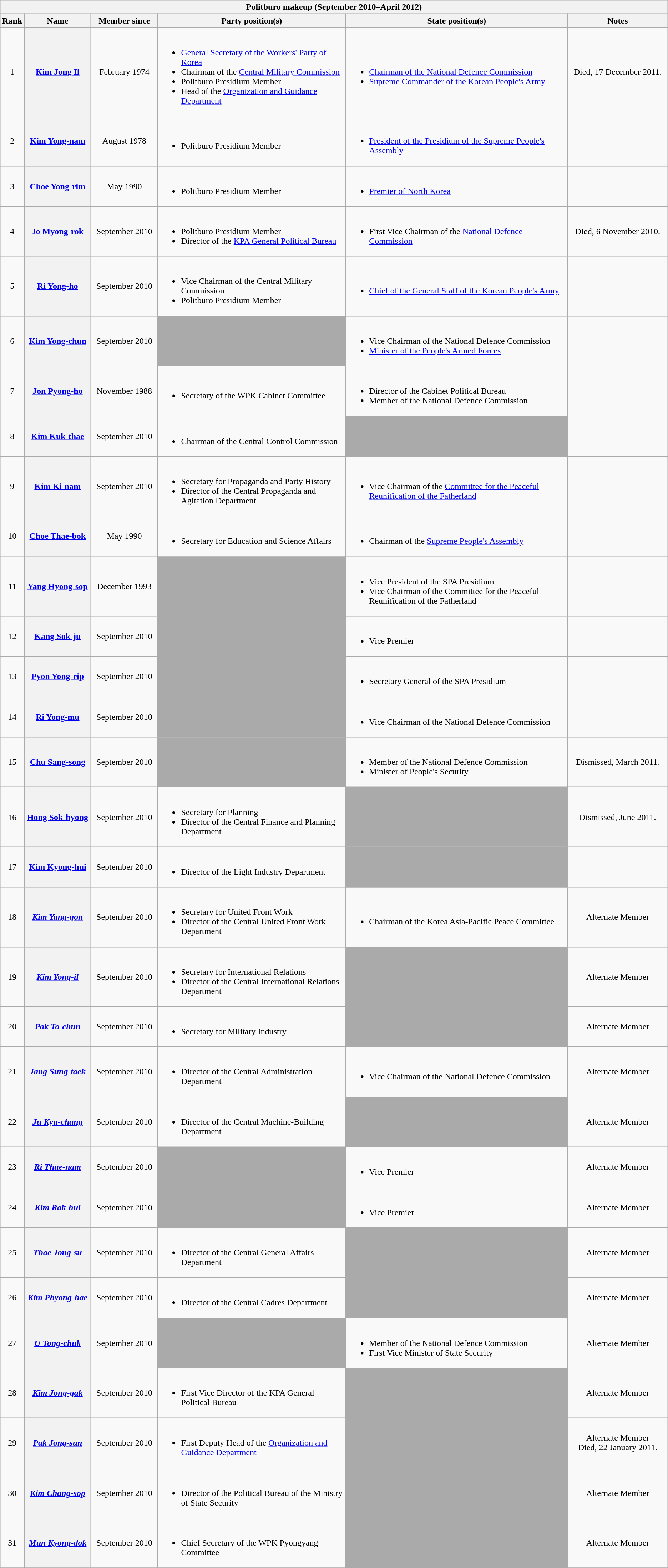<table class="wikitable plainrowheaders collapsible" style="text-align:center;" border="1">
<tr>
<th colspan=6 align="center">Politburo makeup (September 2010–April 2012)</th>
</tr>
<tr>
<th width="1%">Rank</th>
<th width="10%">Name</th>
<th width="10%">Member since</th>
<th>Party position(s)</th>
<th>State position(s)</th>
<th width="15%">Notes</th>
</tr>
<tr>
</tr>
<tr>
<td align="center">1</td>
<th scope="row"><a href='#'>Kim Jong Il</a></th>
<td>February 1974</td>
<td align="left"><br><ul><li><a href='#'>General Secretary of the Workers' Party of Korea</a></li><li>Chairman of the <a href='#'>Central Military Commission</a></li><li>Politburo Presidium Member</li><li>Head of the <a href='#'>Organization and Guidance Department</a></li></ul></td>
<td align="left"><br><ul><li><a href='#'>Chairman of the National Defence Commission</a></li><li><a href='#'>Supreme Commander of the Korean People's Army</a></li></ul></td>
<td>Died, 17 December 2011.</td>
</tr>
<tr>
<td align="center">2</td>
<th scope="row"><a href='#'>Kim Yong-nam</a></th>
<td>August 1978</td>
<td align="left"><br><ul><li>Politburo Presidium Member</li></ul></td>
<td align="left"><br><ul><li><a href='#'>President of the Presidium of the Supreme People's Assembly</a></li></ul></td>
<td></td>
</tr>
<tr>
<td align="center">3</td>
<th scope="row"><a href='#'>Choe Yong-rim</a></th>
<td>May 1990</td>
<td align="left"><br><ul><li>Politburo Presidium Member</li></ul></td>
<td align="left"><br><ul><li><a href='#'>Premier of North Korea</a></li></ul></td>
<td></td>
</tr>
<tr>
<td align="center">4</td>
<th scope="row"><a href='#'>Jo Myong-rok</a></th>
<td>September 2010</td>
<td align="left"><br><ul><li>Politburo Presidium Member</li><li>Director of the <a href='#'>KPA General Political Bureau</a></li></ul></td>
<td align="left"><br><ul><li>First Vice Chairman of the <a href='#'>National Defence Commission</a></li></ul></td>
<td>Died, 6 November 2010.</td>
</tr>
<tr>
<td align="center">5</td>
<th scope="row"><a href='#'>Ri Yong-ho</a></th>
<td>September 2010</td>
<td align="left"><br><ul><li>Vice Chairman of the Central Military Commission</li><li>Politburo Presidium Member</li></ul></td>
<td align="left"><br><ul><li><a href='#'>Chief of the General Staff of the Korean People's Army</a></li></ul></td>
<td></td>
</tr>
<tr>
<td align="center">6</td>
<th scope="row"><a href='#'>Kim Yong-chun</a></th>
<td>September 2010</td>
<td align="left" bgcolor=#aaaaaa></td>
<td align="left"><br><ul><li>Vice Chairman of the National Defence Commission</li><li><a href='#'>Minister of the People's Armed Forces</a></li></ul></td>
<td></td>
</tr>
<tr>
<td align="center">7</td>
<th scope="row"><a href='#'>Jon Pyong-ho</a></th>
<td>November 1988</td>
<td align="left"><br><ul><li>Secretary of the WPK Cabinet Committee</li></ul></td>
<td align="left"><br><ul><li>Director of the Cabinet Political Bureau</li><li>Member of the National Defence Commission</li></ul></td>
<td></td>
</tr>
<tr>
<td align="center">8</td>
<th scope="row"><a href='#'>Kim Kuk-thae</a></th>
<td>September 2010</td>
<td align="left"><br><ul><li>Chairman of the Central Control Commission</li></ul></td>
<td align="left" bgcolor=#aaaaaa></td>
<td></td>
</tr>
<tr>
<td align="center">9</td>
<th scope="row"><a href='#'>Kim Ki-nam</a></th>
<td>September 2010</td>
<td align="left"><br><ul><li>Secretary for Propaganda and Party History</li><li>Director of the Central Propaganda and Agitation Department</li></ul></td>
<td align="left"><br><ul><li>Vice Chairman of the <a href='#'>Committee for the Peaceful Reunification of the Fatherland</a></li></ul></td>
<td></td>
</tr>
<tr>
<td align="center">10</td>
<th scope="row"><a href='#'>Choe Thae-bok</a></th>
<td>May 1990</td>
<td align="left"><br><ul><li>Secretary for Education and Science Affairs</li></ul></td>
<td align="left"><br><ul><li>Chairman of the <a href='#'>Supreme People's Assembly</a></li></ul></td>
<td></td>
</tr>
<tr>
<td align="center">11</td>
<th scope="row"><a href='#'>Yang Hyong-sop</a></th>
<td>December 1993</td>
<td align="left" bgcolor=#aaaaaa></td>
<td align="left"><br><ul><li>Vice President of the SPA Presidium</li><li>Vice Chairman of the Committee for the Peaceful Reunification of the Fatherland</li></ul></td>
<td></td>
</tr>
<tr>
<td align="center">12</td>
<th scope="row"><a href='#'>Kang Sok-ju</a></th>
<td>September 2010</td>
<td align="left" bgcolor=#aaaaaa></td>
<td align="left"><br><ul><li>Vice Premier</li></ul></td>
<td></td>
</tr>
<tr>
<td align="center">13</td>
<th scope="row"><a href='#'>Pyon Yong-rip</a></th>
<td>September 2010</td>
<td align="left" bgcolor=#aaaaaa></td>
<td align="left"><br><ul><li>Secretary General of the SPA Presidium</li></ul></td>
<td></td>
</tr>
<tr>
<td align="center">14</td>
<th scope="row"><a href='#'>Ri Yong-mu</a></th>
<td>September 2010</td>
<td align="left" bgcolor=#aaaaaa></td>
<td align="left"><br><ul><li>Vice Chairman of the National Defence Commission</li></ul></td>
<td></td>
</tr>
<tr>
<td align="center">15</td>
<th scope="row"><a href='#'>Chu Sang-song</a></th>
<td>September 2010</td>
<td align="left" bgcolor=#aaaaaa></td>
<td align="left"><br><ul><li>Member of the National Defence Commission</li><li>Minister of People's Security</li></ul></td>
<td>Dismissed, March 2011.</td>
</tr>
<tr>
<td align="center">16</td>
<th scope="row"><a href='#'>Hong Sok-hyong</a></th>
<td>September 2010</td>
<td align="left"><br><ul><li>Secretary for Planning</li><li>Director of the Central Finance and Planning Department</li></ul></td>
<td align="left" bgcolor=#aaaaaa></td>
<td>Dismissed, June 2011.</td>
</tr>
<tr>
<td align="center">17</td>
<th scope="row"><a href='#'>Kim Kyong-hui</a></th>
<td>September 2010</td>
<td align="left"><br><ul><li>Director of the Light Industry Department</li></ul></td>
<td align="left" bgcolor=#aaaaaa></td>
<td></td>
</tr>
<tr>
<td align="center">18</td>
<th scope="row"><em><a href='#'>Kim Yang-gon</a></em></th>
<td>September 2010</td>
<td align="left"><br><ul><li>Secretary for United Front Work</li><li>Director of the Central United Front Work Department</li></ul></td>
<td align="left"><br><ul><li>Chairman of the Korea Asia-Pacific Peace Committee</li></ul></td>
<td>Alternate Member</td>
</tr>
<tr>
<td align="center">19</td>
<th scope="row"><em><a href='#'>Kim Yong-il</a></em></th>
<td>September 2010</td>
<td align="left"><br><ul><li>Secretary for International Relations</li><li>Director of the Central International Relations Department</li></ul></td>
<td align="left" bgcolor=#aaaaaa></td>
<td>Alternate Member</td>
</tr>
<tr>
<td align="center">20</td>
<th scope="row"><em><a href='#'>Pak To-chun</a></em></th>
<td>September 2010</td>
<td align="left"><br><ul><li>Secretary for Military Industry</li></ul></td>
<td align="left" bgcolor=#aaaaaa></td>
<td>Alternate Member</td>
</tr>
<tr>
<td align="center">21</td>
<th scope="row"><em><a href='#'>Jang Sung-taek</a></em></th>
<td>September 2010</td>
<td align="left"><br><ul><li>Director of the Central Administration Department</li></ul></td>
<td align="left"><br><ul><li>Vice Chairman of the National Defence Commission</li></ul></td>
<td>Alternate Member</td>
</tr>
<tr>
<td align="center">22</td>
<th scope="row"><em><a href='#'>Ju Kyu-chang</a></em></th>
<td>September 2010</td>
<td align="left"><br><ul><li>Director of the Central Machine-Building Department</li></ul></td>
<td align="left" bgcolor=#aaaaaa></td>
<td>Alternate Member</td>
</tr>
<tr>
<td align="center">23</td>
<th scope="row"><em><a href='#'>Ri Thae-nam</a></em></th>
<td>September 2010</td>
<td align="left" bgcolor=#aaaaaa></td>
<td align="left"><br><ul><li>Vice Premier</li></ul></td>
<td>Alternate Member</td>
</tr>
<tr>
<td align="center">24</td>
<th scope="row"><em><a href='#'>Kim Rak-hui</a></em></th>
<td>September 2010</td>
<td align="left" bgcolor=#aaaaaa></td>
<td align="left"><br><ul><li>Vice Premier</li></ul></td>
<td>Alternate Member</td>
</tr>
<tr>
<td align="center">25</td>
<th scope="row"><em><a href='#'>Thae Jong-su</a></em></th>
<td>September 2010</td>
<td align="left"><br><ul><li>Director of the Central General Affairs Department</li></ul></td>
<td align="left" bgcolor=#aaaaaa></td>
<td>Alternate Member</td>
</tr>
<tr>
<td align="center">26</td>
<th scope="row"><em><a href='#'>Kim Phyong-hae</a></em></th>
<td>September 2010</td>
<td align="left"><br><ul><li>Director of the Central Cadres Department</li></ul></td>
<td align="left" bgcolor=#aaaaaa></td>
<td>Alternate Member</td>
</tr>
<tr>
<td align="center">27</td>
<th scope="row"><em><a href='#'>U Tong-chuk</a></em></th>
<td>September 2010</td>
<td align="left" bgcolor=#aaaaaa></td>
<td align="left"><br><ul><li>Member of the National Defence Commission</li><li>First Vice Minister of State Security</li></ul></td>
<td>Alternate Member</td>
</tr>
<tr>
<td align="center">28</td>
<th scope="row"><em><a href='#'>Kim Jong-gak</a></em></th>
<td>September 2010</td>
<td align="left"><br><ul><li>First Vice Director of the KPA General Political Bureau</li></ul></td>
<td align="left" bgcolor=#aaaaaa></td>
<td>Alternate Member</td>
</tr>
<tr>
<td align="center">29</td>
<th scope="row"><em><a href='#'>Pak Jong-sun</a></em></th>
<td>September 2010</td>
<td align="left"><br><ul><li>First Deputy Head of the <a href='#'>Organization and Guidance Department</a></li></ul></td>
<td align="left" bgcolor=#aaaaaa></td>
<td>Alternate Member<br>Died, 22 January 2011.</td>
</tr>
<tr>
<td align="center">30</td>
<th scope="row"><em><a href='#'>Kim Chang-sop</a></em></th>
<td>September 2010</td>
<td align="left"><br><ul><li>Director of the Political Bureau of the Ministry of State Security</li></ul></td>
<td align="left" bgcolor=#aaaaaa></td>
<td>Alternate Member</td>
</tr>
<tr>
<td align="center">31</td>
<th scope="row"><em><a href='#'>Mun Kyong-dok</a></em></th>
<td>September 2010</td>
<td align="left"><br><ul><li>Chief Secretary of the WPK Pyongyang Committee</li></ul></td>
<td align="left" bgcolor=#aaaaaa></td>
<td>Alternate Member</td>
</tr>
<tr>
</tr>
</table>
